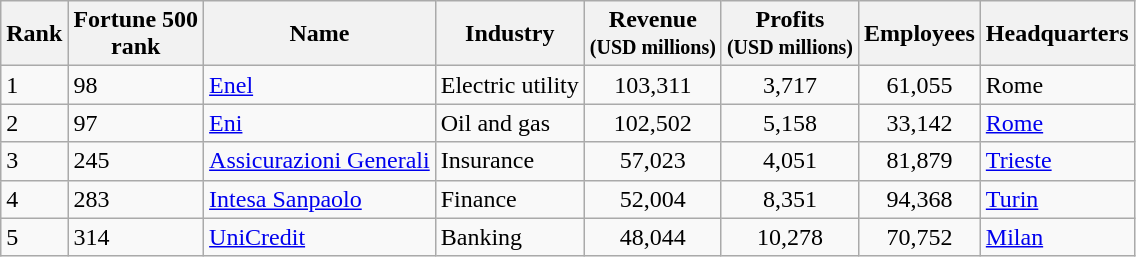<table class="wikitable sortable">
<tr>
<th>Rank</th>
<th>Fortune 500<br>rank</th>
<th>Name</th>
<th>Industry</th>
<th>Revenue<br><small>(USD millions)</small></th>
<th>Profits<br><small>(USD millions)</small></th>
<th>Employees</th>
<th>Headquarters</th>
</tr>
<tr>
<td>1</td>
<td>98</td>
<td><a href='#'>Enel</a></td>
<td>Electric utility</td>
<td style="text-align:center;">103,311</td>
<td style="text-align:center;">3,717</td>
<td style="text-align:center;">61,055</td>
<td>Rome</td>
</tr>
<tr>
<td>2</td>
<td>97</td>
<td><a href='#'>Eni</a></td>
<td>Oil and gas</td>
<td style="text-align:center;">102,502</td>
<td style="text-align:center;">5,158</td>
<td style="text-align:center;">33,142</td>
<td><a href='#'>Rome</a></td>
</tr>
<tr>
<td>3</td>
<td>245</td>
<td><a href='#'>Assicurazioni Generali</a></td>
<td>Insurance</td>
<td style="text-align:center;">57,023</td>
<td style="text-align:center;">4,051</td>
<td style="text-align:center;">81,879</td>
<td><a href='#'>Trieste</a></td>
</tr>
<tr>
<td>4</td>
<td>283</td>
<td><a href='#'>Intesa Sanpaolo</a></td>
<td>Finance</td>
<td style="text-align:center;">52,004</td>
<td style="text-align:center;">8,351</td>
<td style="text-align:center;">94,368</td>
<td><a href='#'>Turin</a></td>
</tr>
<tr>
<td>5</td>
<td>314</td>
<td><a href='#'>UniCredit</a></td>
<td>Banking</td>
<td style="text-align:center;">48,044</td>
<td style="text-align:center;">10,278</td>
<td style="text-align:center;">70,752</td>
<td><a href='#'>Milan</a></td>
</tr>
</table>
